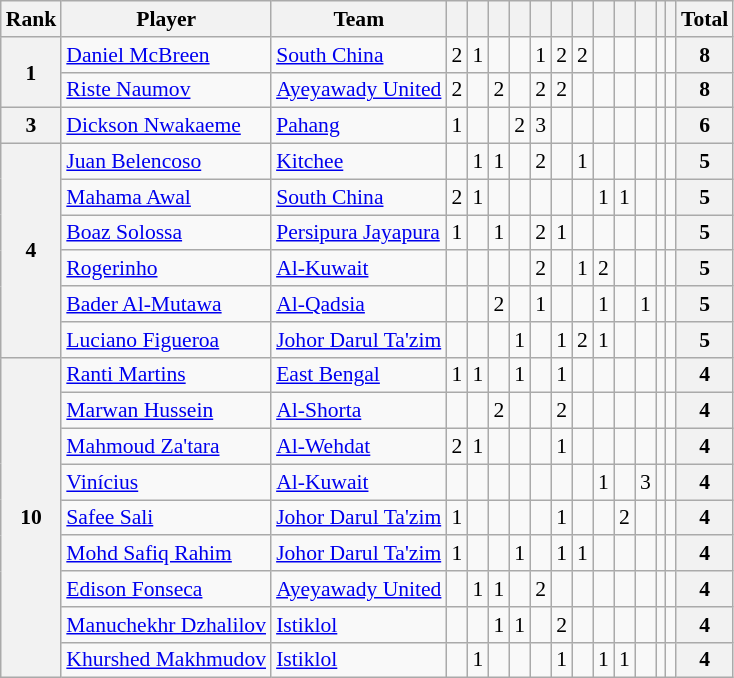<table class="wikitable" style="text-align:center; font-size:90%">
<tr>
<th>Rank</th>
<th>Player</th>
<th>Team</th>
<th></th>
<th></th>
<th></th>
<th></th>
<th></th>
<th></th>
<th></th>
<th></th>
<th></th>
<th></th>
<th></th>
<th></th>
<th>Total</th>
</tr>
<tr>
<th rowspan=2>1</th>
<td align=left> <a href='#'>Daniel McBreen</a></td>
<td align=left> <a href='#'>South China</a></td>
<td>2</td>
<td>1</td>
<td></td>
<td></td>
<td>1</td>
<td>2</td>
<td>2</td>
<td></td>
<td></td>
<td></td>
<td></td>
<td></td>
<th>8</th>
</tr>
<tr>
<td align=left> <a href='#'>Riste Naumov</a></td>
<td align=left> <a href='#'>Ayeyawady United</a></td>
<td>2</td>
<td></td>
<td>2</td>
<td></td>
<td>2</td>
<td>2</td>
<td></td>
<td></td>
<td></td>
<td></td>
<td></td>
<td></td>
<th>8</th>
</tr>
<tr>
<th>3</th>
<td align=left> <a href='#'>Dickson Nwakaeme</a></td>
<td align=left> <a href='#'>Pahang</a></td>
<td>1</td>
<td></td>
<td></td>
<td>2</td>
<td>3</td>
<td></td>
<td></td>
<td></td>
<td></td>
<td></td>
<td></td>
<td></td>
<th>6</th>
</tr>
<tr>
<th rowspan=6>4</th>
<td align=left> <a href='#'>Juan Belencoso</a></td>
<td align=left> <a href='#'>Kitchee</a></td>
<td></td>
<td>1</td>
<td>1</td>
<td></td>
<td>2</td>
<td></td>
<td>1</td>
<td></td>
<td></td>
<td></td>
<td></td>
<td></td>
<th>5</th>
</tr>
<tr>
<td align=left> <a href='#'>Mahama Awal</a></td>
<td align=left> <a href='#'>South China</a></td>
<td>2</td>
<td>1</td>
<td></td>
<td></td>
<td></td>
<td></td>
<td></td>
<td>1</td>
<td>1</td>
<td></td>
<td></td>
<td></td>
<th>5</th>
</tr>
<tr>
<td align=left> <a href='#'>Boaz Solossa</a></td>
<td align=left> <a href='#'>Persipura Jayapura</a></td>
<td>1</td>
<td></td>
<td>1</td>
<td></td>
<td>2</td>
<td>1</td>
<td></td>
<td></td>
<td></td>
<td></td>
<td></td>
<td></td>
<th>5</th>
</tr>
<tr>
<td align=left> <a href='#'>Rogerinho</a></td>
<td align=left> <a href='#'>Al-Kuwait</a></td>
<td></td>
<td></td>
<td></td>
<td></td>
<td>2</td>
<td></td>
<td>1</td>
<td>2</td>
<td></td>
<td></td>
<td></td>
<td></td>
<th>5</th>
</tr>
<tr>
<td align=left> <a href='#'>Bader Al-Mutawa</a></td>
<td align=left> <a href='#'>Al-Qadsia</a></td>
<td></td>
<td></td>
<td>2</td>
<td></td>
<td>1</td>
<td></td>
<td></td>
<td>1</td>
<td></td>
<td>1</td>
<td></td>
<td></td>
<th>5</th>
</tr>
<tr>
<td align=left> <a href='#'>Luciano Figueroa</a></td>
<td align=left> <a href='#'>Johor Darul Ta'zim</a></td>
<td></td>
<td></td>
<td></td>
<td>1</td>
<td></td>
<td>1</td>
<td>2</td>
<td>1</td>
<td></td>
<td></td>
<td></td>
<td></td>
<th>5</th>
</tr>
<tr>
<th rowspan=9>10</th>
<td align=left> <a href='#'>Ranti Martins</a></td>
<td align=left> <a href='#'>East Bengal</a></td>
<td>1</td>
<td>1</td>
<td></td>
<td>1</td>
<td></td>
<td>1</td>
<td></td>
<td></td>
<td></td>
<td></td>
<td></td>
<td></td>
<th>4</th>
</tr>
<tr>
<td align=left> <a href='#'>Marwan Hussein</a></td>
<td align=left> <a href='#'>Al-Shorta</a></td>
<td></td>
<td></td>
<td>2</td>
<td></td>
<td></td>
<td>2</td>
<td></td>
<td></td>
<td></td>
<td></td>
<td></td>
<td></td>
<th>4</th>
</tr>
<tr>
<td align=left> <a href='#'>Mahmoud Za'tara</a></td>
<td align=left> <a href='#'>Al-Wehdat</a></td>
<td>2</td>
<td>1</td>
<td></td>
<td></td>
<td></td>
<td>1</td>
<td></td>
<td></td>
<td></td>
<td></td>
<td></td>
<td></td>
<th>4</th>
</tr>
<tr>
<td align=left> <a href='#'>Vinícius</a></td>
<td align=left> <a href='#'>Al-Kuwait</a></td>
<td></td>
<td></td>
<td></td>
<td></td>
<td></td>
<td></td>
<td></td>
<td>1</td>
<td></td>
<td>3</td>
<td></td>
<td></td>
<th>4</th>
</tr>
<tr>
<td align=left> <a href='#'>Safee Sali</a></td>
<td align=left> <a href='#'>Johor Darul Ta'zim</a></td>
<td>1</td>
<td></td>
<td></td>
<td></td>
<td></td>
<td>1</td>
<td></td>
<td></td>
<td>2</td>
<td></td>
<td></td>
<td></td>
<th>4</th>
</tr>
<tr>
<td align=left> <a href='#'>Mohd Safiq Rahim</a></td>
<td align=left> <a href='#'>Johor Darul Ta'zim</a></td>
<td>1</td>
<td></td>
<td></td>
<td>1</td>
<td></td>
<td>1</td>
<td>1</td>
<td></td>
<td></td>
<td></td>
<td></td>
<td></td>
<th>4</th>
</tr>
<tr>
<td align=left> <a href='#'>Edison Fonseca</a></td>
<td align=left> <a href='#'>Ayeyawady United</a></td>
<td></td>
<td>1</td>
<td>1</td>
<td></td>
<td>2</td>
<td></td>
<td></td>
<td></td>
<td></td>
<td></td>
<td></td>
<td></td>
<th>4</th>
</tr>
<tr>
<td align=left> <a href='#'>Manuchekhr Dzhalilov</a></td>
<td align=left> <a href='#'>Istiklol</a></td>
<td></td>
<td></td>
<td>1</td>
<td>1</td>
<td></td>
<td>2</td>
<td></td>
<td></td>
<td></td>
<td></td>
<td></td>
<td></td>
<th>4</th>
</tr>
<tr>
<td align=left> <a href='#'>Khurshed Makhmudov</a></td>
<td align=left> <a href='#'>Istiklol</a></td>
<td></td>
<td>1</td>
<td></td>
<td></td>
<td></td>
<td>1</td>
<td></td>
<td>1</td>
<td>1</td>
<td></td>
<td></td>
<td></td>
<th>4</th>
</tr>
</table>
